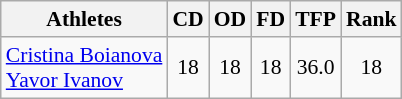<table class="wikitable" border="1" style="font-size:90%">
<tr>
<th>Athletes</th>
<th>CD</th>
<th>OD</th>
<th>FD</th>
<th>TFP</th>
<th>Rank</th>
</tr>
<tr align=center>
<td align=left><a href='#'>Cristina Boianova</a><br><a href='#'>Yavor Ivanov</a></td>
<td>18</td>
<td>18</td>
<td>18</td>
<td>36.0</td>
<td>18</td>
</tr>
</table>
